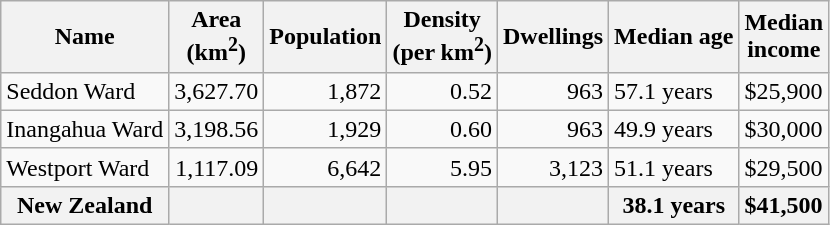<table class="wikitable">
<tr>
<th>Name</th>
<th>Area<br>(km<sup>2</sup>)</th>
<th>Population</th>
<th>Density<br>(per km<sup>2</sup>)</th>
<th>Dwellings</th>
<th>Median age</th>
<th>Median<br>income</th>
</tr>
<tr>
<td>Seddon Ward</td>
<td style="text-align:right;">3,627.70</td>
<td style="text-align:right;">1,872</td>
<td style="text-align:right;">0.52</td>
<td style="text-align:right;">963</td>
<td>57.1 years</td>
<td>$25,900</td>
</tr>
<tr>
<td>Inangahua Ward</td>
<td style="text-align:right;">3,198.56</td>
<td style="text-align:right;">1,929</td>
<td style="text-align:right;">0.60</td>
<td style="text-align:right;">963</td>
<td>49.9 years</td>
<td>$30,000</td>
</tr>
<tr>
<td>Westport Ward</td>
<td style="text-align:right;">1,117.09</td>
<td style="text-align:right;">6,642</td>
<td style="text-align:right;">5.95</td>
<td style="text-align:right;">3,123</td>
<td>51.1 years</td>
<td>$29,500</td>
</tr>
<tr>
<th>New Zealand</th>
<th></th>
<th></th>
<th></th>
<th></th>
<th>38.1 years</th>
<th style="text-align:left;">$41,500</th>
</tr>
</table>
